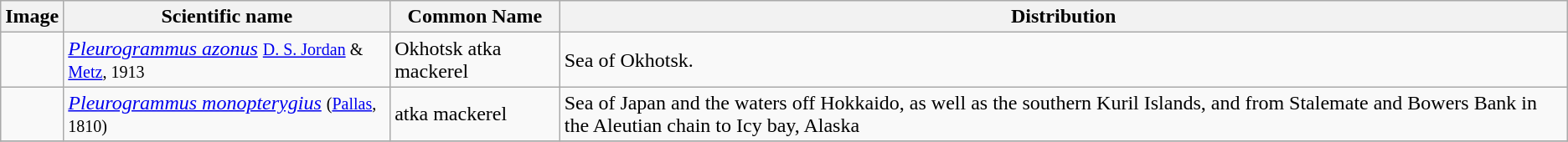<table class="wikitable">
<tr>
<th>Image</th>
<th>Scientific name</th>
<th>Common Name</th>
<th>Distribution</th>
</tr>
<tr>
<td></td>
<td><em><a href='#'>Pleurogrammus azonus</a></em> <small><a href='#'>D. S. Jordan</a> & <a href='#'>Metz</a>, 1913</small></td>
<td>Okhotsk atka mackerel</td>
<td>Sea of Okhotsk.</td>
</tr>
<tr>
<td></td>
<td><em><a href='#'>Pleurogrammus monopterygius</a></em> <small>(<a href='#'>Pallas</a>, 1810)</small></td>
<td>atka mackerel</td>
<td>Sea of Japan and the waters off Hokkaido, as well as the southern Kuril Islands, and from Stalemate and Bowers Bank in the Aleutian chain to Icy bay, Alaska</td>
</tr>
<tr>
</tr>
</table>
